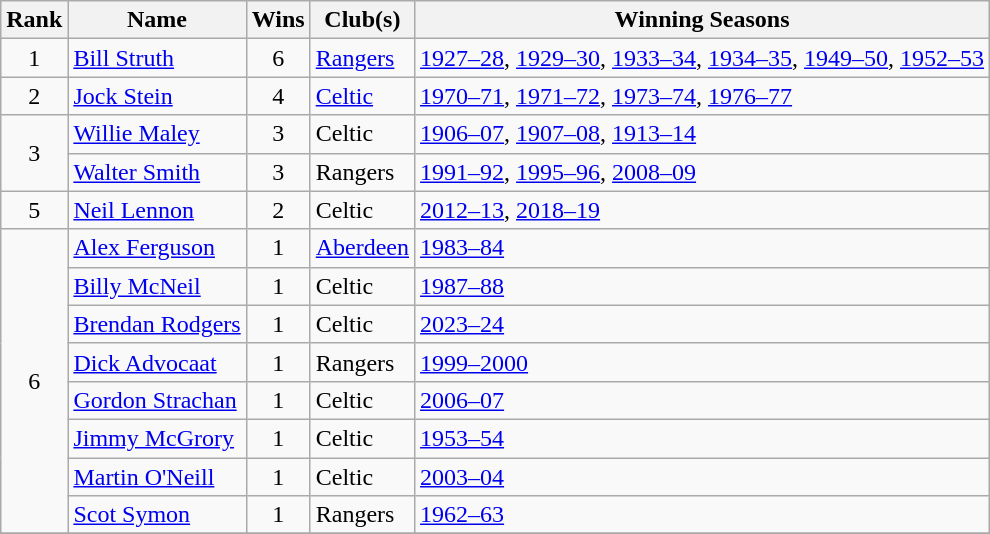<table class="wikitable">
<tr>
<th>Rank</th>
<th>Name</th>
<th>Wins</th>
<th>Club(s)</th>
<th>Winning Seasons</th>
</tr>
<tr>
<td style=text-align:center>1</td>
<td><a href='#'>Bill Struth</a></td>
<td style=text-align:center>6</td>
<td><a href='#'>Rangers</a></td>
<td><a href='#'>1927–28</a>, <a href='#'>1929–30</a>, <a href='#'>1933–34</a>, <a href='#'>1934–35</a>, <a href='#'>1949–50</a>, <a href='#'>1952–53</a></td>
</tr>
<tr>
<td style=text-align:center>2</td>
<td><a href='#'>Jock Stein</a></td>
<td style=text-align:center>4</td>
<td><a href='#'>Celtic</a></td>
<td><a href='#'>1970–71</a>, <a href='#'>1971–72</a>, <a href='#'>1973–74</a>, <a href='#'>1976–77</a></td>
</tr>
<tr>
<td rowspan="2" style=text-align:center>3</td>
<td><a href='#'>Willie Maley</a></td>
<td style=text-align:center>3</td>
<td>Celtic</td>
<td><a href='#'>1906–07</a>, <a href='#'>1907–08</a>, <a href='#'>1913–14</a></td>
</tr>
<tr>
<td><a href='#'>Walter Smith</a></td>
<td style=text-align:center>3</td>
<td>Rangers</td>
<td><a href='#'>1991–92</a>, <a href='#'>1995–96</a>, <a href='#'>2008–09</a></td>
</tr>
<tr>
<td rowspan="1" style=text-align:center>5</td>
<td><a href='#'>Neil Lennon</a></td>
<td style=text-align:center>2</td>
<td>Celtic</td>
<td><a href='#'>2012–13</a>, <a href='#'>2018–19</a></td>
</tr>
<tr>
<td rowspan="8" style=text-align:center>6</td>
<td><a href='#'>Alex Ferguson</a></td>
<td style=text-align:center>1</td>
<td><a href='#'>Aberdeen</a></td>
<td><a href='#'>1983–84</a></td>
</tr>
<tr>
<td><a href='#'>Billy McNeil</a></td>
<td style=text-align:center>1</td>
<td>Celtic</td>
<td><a href='#'>1987–88</a></td>
</tr>
<tr>
<td><a href='#'>Brendan Rodgers</a></td>
<td style=text-align:center>1</td>
<td>Celtic</td>
<td><a href='#'>2023–24</a></td>
</tr>
<tr>
<td><a href='#'>Dick Advocaat</a></td>
<td style=text-align:center>1</td>
<td>Rangers</td>
<td><a href='#'>1999–2000</a></td>
</tr>
<tr>
<td><a href='#'>Gordon Strachan</a></td>
<td style=text-align:center>1</td>
<td>Celtic</td>
<td><a href='#'>2006–07</a></td>
</tr>
<tr>
<td><a href='#'>Jimmy McGrory</a></td>
<td style=text-align:center>1</td>
<td>Celtic</td>
<td><a href='#'>1953–54</a></td>
</tr>
<tr>
<td><a href='#'>Martin O'Neill</a></td>
<td style=text-align:center>1</td>
<td>Celtic</td>
<td><a href='#'>2003–04</a></td>
</tr>
<tr>
<td><a href='#'>Scot Symon</a></td>
<td style=text-align:center>1</td>
<td>Rangers</td>
<td><a href='#'>1962–63</a></td>
</tr>
<tr>
</tr>
</table>
